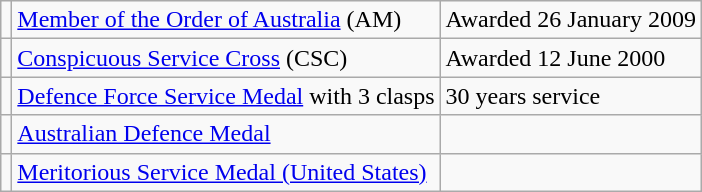<table class="wikitable">
<tr>
<td></td>
<td><a href='#'>Member of the Order of Australia</a> (AM)</td>
<td>Awarded 26 January 2009</td>
</tr>
<tr>
<td></td>
<td><a href='#'>Conspicuous Service Cross</a> (CSC)</td>
<td>Awarded 12 June 2000</td>
</tr>
<tr>
<td></td>
<td><a href='#'>Defence Force Service Medal</a> with 3 clasps</td>
<td>30 years service</td>
</tr>
<tr>
<td></td>
<td><a href='#'>Australian Defence Medal</a></td>
<td></td>
</tr>
<tr>
<td></td>
<td><a href='#'>Meritorious Service Medal (United States)</a></td>
<td></td>
</tr>
</table>
